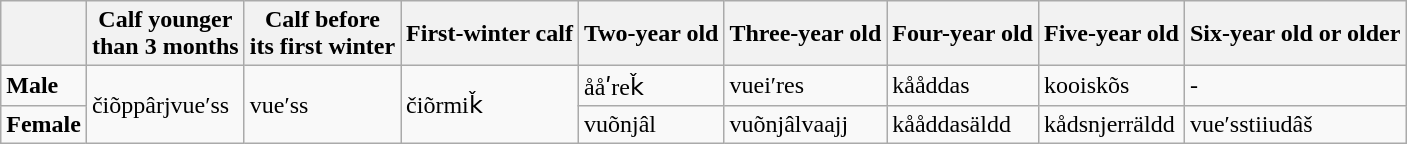<table class="wikitable">
<tr>
<th></th>
<th>Calf younger<br>than 3 months</th>
<th>Calf before<br>its first winter</th>
<th>First-winter calf</th>
<th>Two-year old</th>
<th>Three-year old</th>
<th>Four-year old</th>
<th>Five-year old</th>
<th>Six-year old or older</th>
</tr>
<tr>
<td><strong>Male</strong></td>
<td rowspan="2">čiõppârjvue′ss</td>
<td rowspan="2">vue′ss</td>
<td rowspan="2">čiõrmiǩ</td>
<td>ååʹreǩ</td>
<td>vuei′res</td>
<td>kååddas</td>
<td>kooiskõs</td>
<td>-</td>
</tr>
<tr>
<td><strong>Female</strong></td>
<td>vuõnjâl</td>
<td>vuõnjâlvaajj</td>
<td>kååddasäldd</td>
<td>kådsnjerräldd</td>
<td>vue′sstiiudâš</td>
</tr>
</table>
